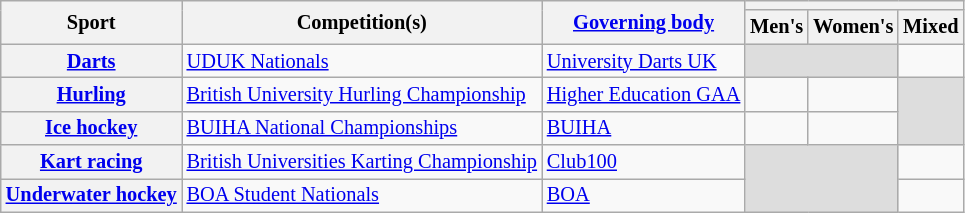<table class="wikitable" style="font-size:85%; text-align:left;">
<tr>
<th rowspan="2">Sport</th>
<th rowspan="2">Competition(s)</th>
<th rowspan="2"><a href='#'>Governing body</a></th>
<th colspan="3"></th>
</tr>
<tr>
<th>Men's</th>
<th>Women's</th>
<th>Mixed</th>
</tr>
<tr>
<th><a href='#'>Darts</a></th>
<td nowrap><a href='#'>UDUK Nationals</a></td>
<td nowrap><a href='#'>University Darts UK</a></td>
<td colspan="2" style="background:#ddd;"></td>
<td nowrap></td>
</tr>
<tr>
<th><a href='#'>Hurling</a></th>
<td nowrap><a href='#'>British University Hurling Championship</a></td>
<td nowrap><a href='#'>Higher Education GAA</a></td>
<td nowrap></td>
<td nowrap></td>
<td rowspan="2" style="background:#ddd;"></td>
</tr>
<tr>
<th><a href='#'>Ice hockey</a></th>
<td nowrap><a href='#'>BUIHA National Championships</a></td>
<td nowrap><a href='#'>BUIHA</a></td>
<td nowrap></td>
<td nowrap></td>
</tr>
<tr>
<th><a href='#'>Kart racing</a></th>
<td nowrap><a href='#'>British Universities Karting Championship</a></td>
<td nowrap><a href='#'>Club100</a></td>
<td colspan="2" rowspan="2" style="background:#ddd;"></td>
<td nowrap></td>
</tr>
<tr>
<th><a href='#'>Underwater hockey</a></th>
<td nowrap><a href='#'>BOA Student Nationals</a></td>
<td nowrap><a href='#'>BOA</a></td>
<td nowrap></td>
</tr>
</table>
